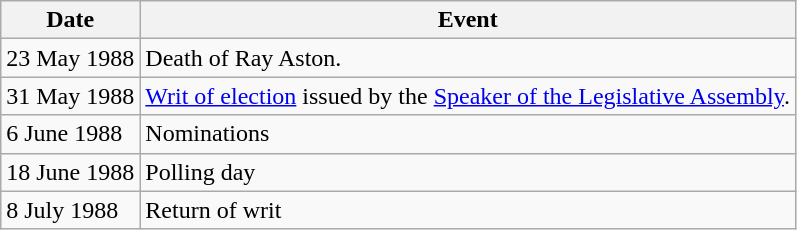<table class="wikitable">
<tr>
<th>Date</th>
<th>Event</th>
</tr>
<tr>
<td>23 May 1988</td>
<td>Death of Ray Aston.</td>
</tr>
<tr>
<td>31 May 1988</td>
<td><a href='#'>Writ of election</a> issued by the <a href='#'>Speaker of the Legislative Assembly</a>.</td>
</tr>
<tr>
<td>6 June 1988</td>
<td>Nominations</td>
</tr>
<tr>
<td>18 June 1988</td>
<td>Polling day</td>
</tr>
<tr>
<td>8 July 1988</td>
<td>Return of writ</td>
</tr>
</table>
